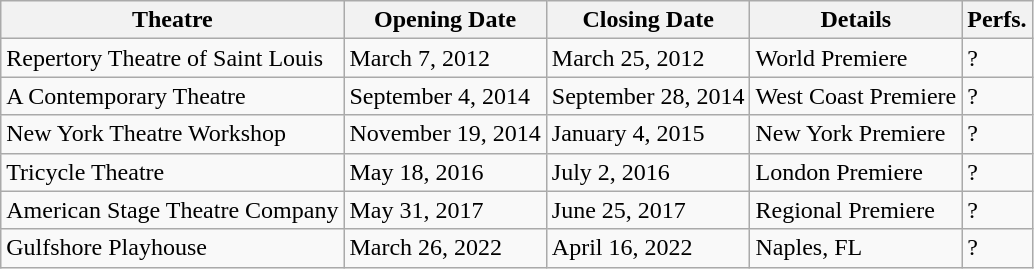<table class="wikitable">
<tr>
<th>Theatre</th>
<th>Opening Date</th>
<th>Closing Date</th>
<th>Details</th>
<th>Perfs.</th>
</tr>
<tr>
<td>Repertory Theatre of Saint Louis</td>
<td>March 7, 2012</td>
<td>March 25, 2012</td>
<td>World Premiere</td>
<td>?</td>
</tr>
<tr>
<td>A Contemporary Theatre</td>
<td>September 4, 2014</td>
<td>September 28, 2014</td>
<td>West Coast Premiere</td>
<td>?</td>
</tr>
<tr>
<td>New York Theatre Workshop</td>
<td>November 19, 2014</td>
<td>January 4, 2015</td>
<td>New York Premiere</td>
<td>?</td>
</tr>
<tr>
<td>Tricycle Theatre</td>
<td>May 18, 2016</td>
<td>July 2, 2016</td>
<td>London Premiere</td>
<td>?</td>
</tr>
<tr>
<td>American Stage Theatre Company</td>
<td>May 31, 2017</td>
<td>June 25, 2017</td>
<td>Regional Premiere</td>
<td>?</td>
</tr>
<tr>
<td>Gulfshore Playhouse</td>
<td>March 26, 2022</td>
<td>April 16, 2022</td>
<td>Naples, FL</td>
<td>?</td>
</tr>
</table>
